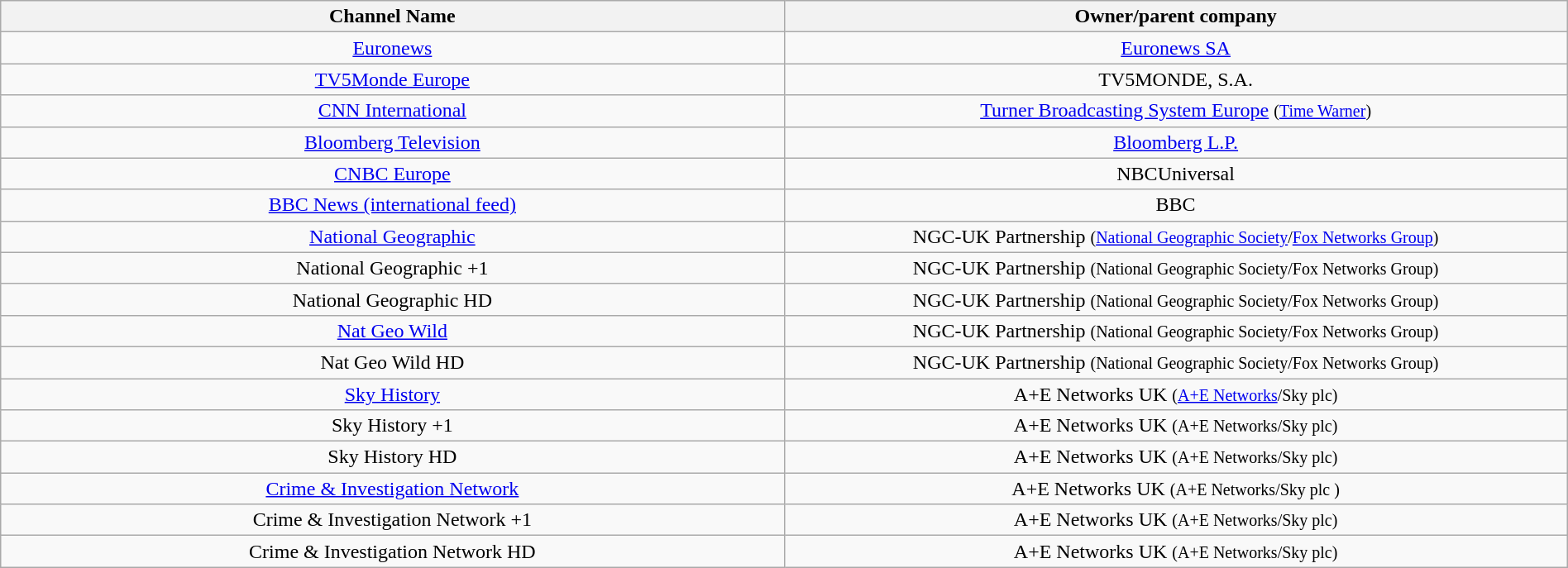<table class="wikitable sortable" style="border-collapse:collapse; text-align:center" width="100%">
<tr>
<th width=50%>Channel Name</th>
<th width=50%>Owner/parent company</th>
</tr>
<tr>
<td><a href='#'>Euronews</a></td>
<td><a href='#'>Euronews SA</a></td>
</tr>
<tr>
<td><a href='#'>TV5Monde Europe</a></td>
<td>TV5MONDE, S.A.</td>
</tr>
<tr>
<td><a href='#'>CNN International</a></td>
<td><a href='#'>Turner Broadcasting System Europe</a> <small>(<a href='#'>Time Warner</a>)</small></td>
</tr>
<tr>
<td><a href='#'>Bloomberg Television</a></td>
<td><a href='#'>Bloomberg L.P.</a></td>
</tr>
<tr>
<td><a href='#'>CNBC Europe</a></td>
<td>NBCUniversal</td>
</tr>
<tr>
<td><a href='#'>BBC News (international feed)</a></td>
<td>BBC</td>
</tr>
<tr>
<td><a href='#'>National Geographic</a></td>
<td>NGC-UK Partnership <small>(<a href='#'>National Geographic Society</a>/<a href='#'>Fox Networks Group</a>)</small></td>
</tr>
<tr>
<td>National Geographic +1</td>
<td>NGC-UK Partnership <small>(National Geographic Society/Fox Networks Group)</small></td>
</tr>
<tr>
<td>National Geographic HD</td>
<td>NGC-UK Partnership <small>(National Geographic Society/Fox Networks Group)</small></td>
</tr>
<tr>
<td><a href='#'>Nat Geo Wild</a></td>
<td>NGC-UK Partnership <small>(National Geographic Society/Fox Networks Group)</small></td>
</tr>
<tr>
<td>Nat Geo Wild HD</td>
<td>NGC-UK Partnership <small>(National Geographic Society/Fox Networks Group)</small></td>
</tr>
<tr>
<td><a href='#'>Sky History</a></td>
<td>A+E Networks UK <small>(<a href='#'>A+E Networks</a>/Sky plc)</small></td>
</tr>
<tr>
<td>Sky History +1</td>
<td>A+E Networks UK <small>(A+E Networks/Sky plc)</small></td>
</tr>
<tr>
<td>Sky History HD</td>
<td>A+E Networks UK <small>(A+E Networks/Sky plc)</small></td>
</tr>
<tr>
<td><a href='#'>Crime & Investigation Network</a></td>
<td>A+E Networks UK <small>(A+E Networks/Sky plc )</small></td>
</tr>
<tr>
<td>Crime & Investigation Network +1</td>
<td>A+E Networks UK <small>(A+E Networks/Sky plc)</small></td>
</tr>
<tr>
<td>Crime & Investigation Network HD</td>
<td>A+E Networks UK <small>(A+E Networks/Sky plc)</small></td>
</tr>
</table>
